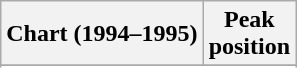<table class="wikitable sortable plainrowheaders" style="text-align:center">
<tr>
<th scope="col">Chart (1994–1995)</th>
<th scope="col">Peak<br>position</th>
</tr>
<tr>
</tr>
<tr>
</tr>
<tr>
</tr>
<tr>
</tr>
</table>
